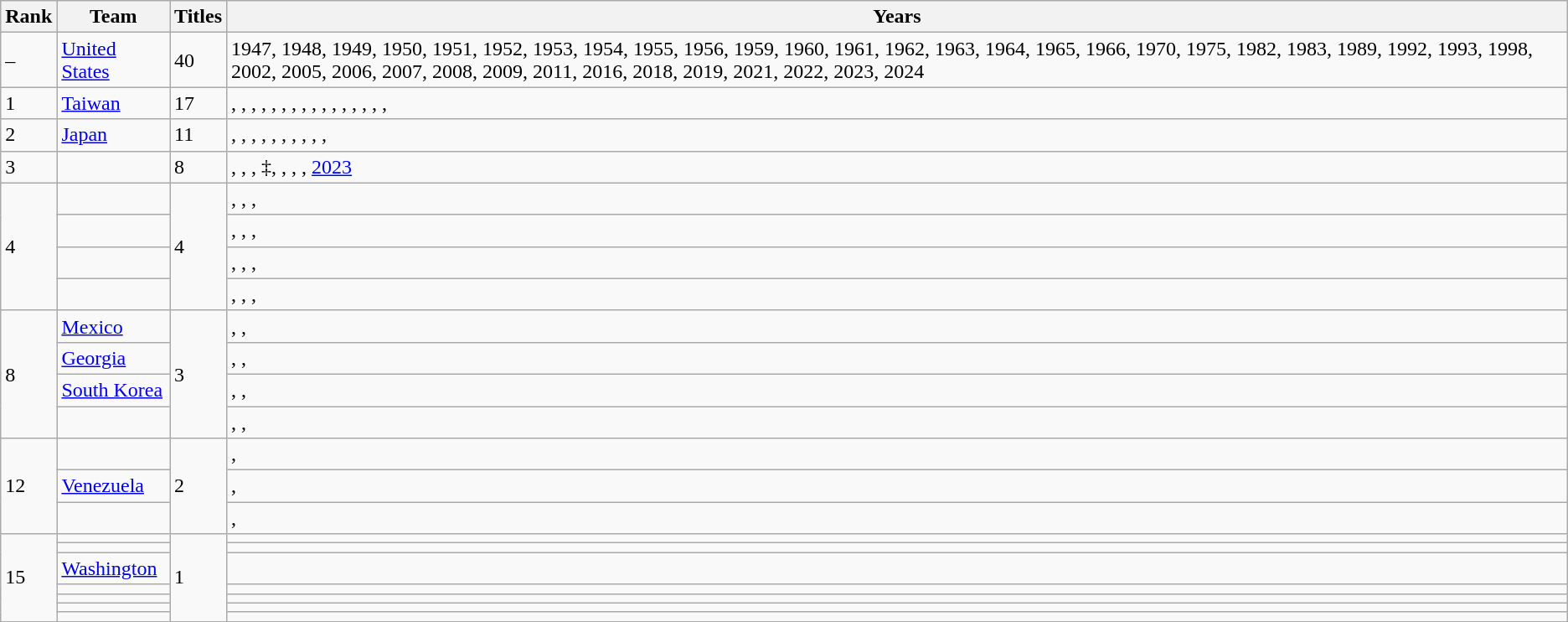<table class="wikitable sortable">
<tr>
<th>Rank</th>
<th>Team</th>
<th>Titles</th>
<th>Years</th>
</tr>
<tr>
<td>–</td>
<td> <a href='#'>United States</a></td>
<td>40</td>
<td>1947, 1948, 1949, 1950, 1951, 1952, 1953, 1954, 1955, 1956, 1959, 1960, 1961, 1962, 1963, 1964, 1965, 1966, 1970, 1975, 1982, 1983, 1989, 1992, 1993, 1998, 2002, 2005, 2006, 2007, 2008, 2009, 2011, 2016, 2018, 2019, 2021, 2022, 2023, 2024</td>
</tr>
<tr>
<td>1</td>
<td> <a href='#'>Taiwan</a></td>
<td>17</td>
<td>, , , , , , , , , , , , , , , , </td>
</tr>
<tr>
<td>2</td>
<td> <a href='#'>Japan</a></td>
<td>11</td>
<td>, , , , , , , , , , </td>
</tr>
<tr>
<td>3</td>
<td></td>
<td>8</td>
<td>, , , ‡, , , , <a href='#'>2023</a></td>
</tr>
<tr>
<td rowspan=4>4</td>
<td></td>
<td rowspan=4>4</td>
<td>, , , </td>
</tr>
<tr>
<td></td>
<td>, , , </td>
</tr>
<tr>
<td></td>
<td>, , , </td>
</tr>
<tr>
<td></td>
<td>, , , </td>
</tr>
<tr>
<td rowspan=4>8</td>
<td> <a href='#'>Mexico</a></td>
<td rowspan=4>3</td>
<td>, , </td>
</tr>
<tr>
<td> <a href='#'>Georgia</a></td>
<td>, , </td>
</tr>
<tr>
<td> <a href='#'>South Korea</a></td>
<td>, , </td>
</tr>
<tr>
<td></td>
<td>, , </td>
</tr>
<tr>
<td rowspan=3>12</td>
<td></td>
<td rowspan=3>2</td>
<td>, </td>
</tr>
<tr>
<td> <a href='#'>Venezuela</a></td>
<td>, </td>
</tr>
<tr>
<td></td>
<td>, </td>
</tr>
<tr>
<td rowspan="7">15</td>
<td></td>
<td rowspan="7">1</td>
<td></td>
</tr>
<tr>
<td></td>
<td></td>
</tr>
<tr>
<td> <a href='#'>Washington</a></td>
<td></td>
</tr>
<tr>
<td></td>
<td></td>
</tr>
<tr>
<td></td>
<td></td>
</tr>
<tr>
<td></td>
<td></td>
</tr>
<tr>
<td></td>
<td></td>
</tr>
</table>
